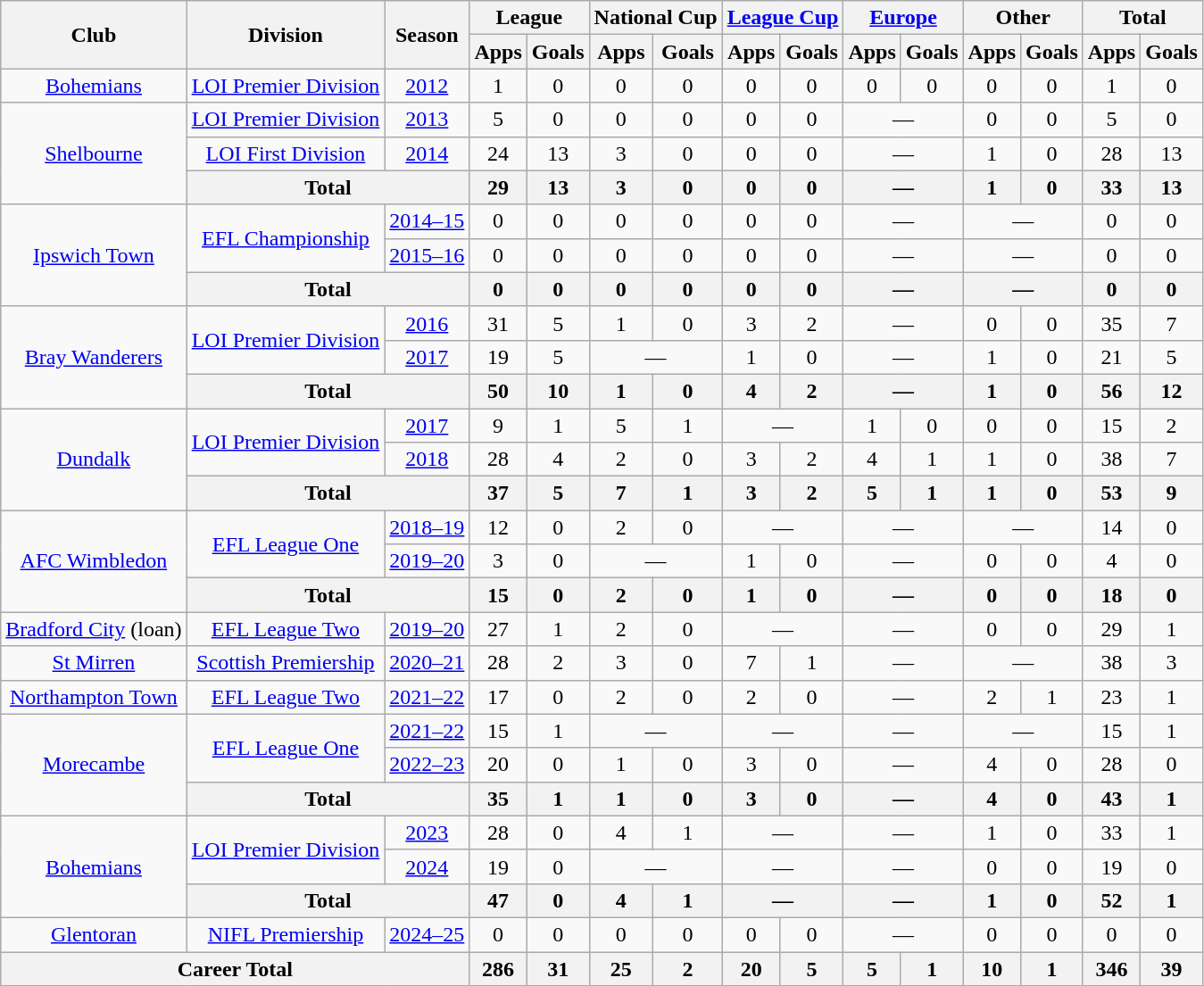<table class="wikitable" style="text-align:center">
<tr>
<th rowspan="2">Club</th>
<th rowspan="2">Division</th>
<th rowspan="2">Season</th>
<th colspan="2">League</th>
<th colspan="2">National Cup</th>
<th colspan="2"><a href='#'>League Cup</a></th>
<th colspan="2"><a href='#'>Europe</a></th>
<th colspan="2">Other</th>
<th colspan="2">Total</th>
</tr>
<tr>
<th>Apps</th>
<th>Goals</th>
<th>Apps</th>
<th>Goals</th>
<th>Apps</th>
<th>Goals</th>
<th>Apps</th>
<th>Goals</th>
<th>Apps</th>
<th>Goals</th>
<th>Apps</th>
<th>Goals</th>
</tr>
<tr>
<td><a href='#'>Bohemians</a></td>
<td><a href='#'>LOI Premier Division</a></td>
<td><a href='#'>2012</a></td>
<td>1</td>
<td>0</td>
<td>0</td>
<td>0</td>
<td>0</td>
<td>0</td>
<td>0</td>
<td>0</td>
<td>0</td>
<td>0</td>
<td>1</td>
<td>0</td>
</tr>
<tr>
<td rowspan="3"><a href='#'>Shelbourne</a></td>
<td><a href='#'>LOI Premier Division</a></td>
<td><a href='#'>2013</a></td>
<td>5</td>
<td>0</td>
<td>0</td>
<td>0</td>
<td>0</td>
<td>0</td>
<td colspan="2">—</td>
<td>0</td>
<td>0</td>
<td>5</td>
<td>0</td>
</tr>
<tr>
<td><a href='#'>LOI First Division</a></td>
<td><a href='#'>2014</a></td>
<td>24</td>
<td>13</td>
<td>3</td>
<td>0</td>
<td>0</td>
<td>0</td>
<td colspan="2">—</td>
<td>1</td>
<td>0</td>
<td>28</td>
<td>13</td>
</tr>
<tr>
<th colspan="2">Total</th>
<th>29</th>
<th>13</th>
<th>3</th>
<th>0</th>
<th>0</th>
<th>0</th>
<th colspan="2">—</th>
<th>1</th>
<th>0</th>
<th>33</th>
<th>13</th>
</tr>
<tr>
<td rowspan="3"><a href='#'>Ipswich Town</a></td>
<td rowspan="2"><a href='#'>EFL Championship</a></td>
<td><a href='#'>2014–15</a></td>
<td>0</td>
<td>0</td>
<td>0</td>
<td>0</td>
<td>0</td>
<td>0</td>
<td colspan="2">—</td>
<td colspan="2">—</td>
<td>0</td>
<td>0</td>
</tr>
<tr>
<td><a href='#'>2015–16</a></td>
<td>0</td>
<td>0</td>
<td>0</td>
<td>0</td>
<td>0</td>
<td>0</td>
<td colspan="2">—</td>
<td colspan="2">—</td>
<td>0</td>
<td>0</td>
</tr>
<tr>
<th colspan="2">Total</th>
<th>0</th>
<th>0</th>
<th>0</th>
<th>0</th>
<th>0</th>
<th>0</th>
<th colspan="2">—</th>
<th colspan="2">—</th>
<th>0</th>
<th>0</th>
</tr>
<tr>
<td rowspan="3"><a href='#'>Bray Wanderers</a></td>
<td rowspan="2"><a href='#'>LOI Premier Division</a></td>
<td><a href='#'>2016</a></td>
<td>31</td>
<td>5</td>
<td>1</td>
<td>0</td>
<td>3</td>
<td>2</td>
<td colspan="2">—</td>
<td>0</td>
<td>0</td>
<td>35</td>
<td>7</td>
</tr>
<tr>
<td><a href='#'>2017</a></td>
<td>19</td>
<td>5</td>
<td colspan="2">—</td>
<td>1</td>
<td>0</td>
<td colspan="2">—</td>
<td>1</td>
<td>0</td>
<td>21</td>
<td>5</td>
</tr>
<tr>
<th colspan="2">Total</th>
<th>50</th>
<th>10</th>
<th>1</th>
<th>0</th>
<th>4</th>
<th>2</th>
<th colspan="2">—</th>
<th>1</th>
<th>0</th>
<th>56</th>
<th>12</th>
</tr>
<tr>
<td rowspan="3"><a href='#'>Dundalk</a></td>
<td rowspan="2"><a href='#'>LOI Premier Division</a></td>
<td><a href='#'>2017</a></td>
<td>9</td>
<td>1</td>
<td>5</td>
<td>1</td>
<td colspan="2">—</td>
<td>1</td>
<td>0</td>
<td>0</td>
<td>0</td>
<td>15</td>
<td>2</td>
</tr>
<tr>
<td><a href='#'>2018</a></td>
<td>28</td>
<td>4</td>
<td>2</td>
<td>0</td>
<td>3</td>
<td>2</td>
<td>4</td>
<td>1</td>
<td>1</td>
<td>0</td>
<td>38</td>
<td>7</td>
</tr>
<tr>
<th colspan="2">Total</th>
<th>37</th>
<th>5</th>
<th>7</th>
<th>1</th>
<th>3</th>
<th>2</th>
<th>5</th>
<th>1</th>
<th>1</th>
<th>0</th>
<th>53</th>
<th>9</th>
</tr>
<tr>
<td rowspan="3"><a href='#'>AFC Wimbledon</a></td>
<td rowspan="2"><a href='#'>EFL League One</a></td>
<td><a href='#'>2018–19</a></td>
<td>12</td>
<td>0</td>
<td>2</td>
<td>0</td>
<td colspan="2">—</td>
<td colspan="2">—</td>
<td colspan="2">—</td>
<td>14</td>
<td>0</td>
</tr>
<tr>
<td><a href='#'>2019–20</a></td>
<td>3</td>
<td>0</td>
<td colspan="2">—</td>
<td>1</td>
<td>0</td>
<td colspan="2">—</td>
<td>0</td>
<td>0</td>
<td>4</td>
<td>0</td>
</tr>
<tr>
<th colspan="2">Total</th>
<th>15</th>
<th>0</th>
<th>2</th>
<th>0</th>
<th>1</th>
<th>0</th>
<th colspan="2">—</th>
<th>0</th>
<th>0</th>
<th>18</th>
<th>0</th>
</tr>
<tr>
<td><a href='#'>Bradford City</a> (loan)</td>
<td><a href='#'>EFL League Two</a></td>
<td><a href='#'>2019–20</a></td>
<td>27</td>
<td>1</td>
<td>2</td>
<td>0</td>
<td colspan="2">—</td>
<td colspan="2">—</td>
<td>0</td>
<td>0</td>
<td>29</td>
<td>1</td>
</tr>
<tr>
<td><a href='#'>St Mirren</a></td>
<td><a href='#'>Scottish Premiership</a></td>
<td><a href='#'>2020–21</a></td>
<td>28</td>
<td>2</td>
<td>3</td>
<td>0</td>
<td>7</td>
<td>1</td>
<td colspan="2">—</td>
<td colspan="2">—</td>
<td>38</td>
<td>3</td>
</tr>
<tr>
<td><a href='#'>Northampton Town</a></td>
<td><a href='#'>EFL League Two</a></td>
<td><a href='#'>2021–22</a></td>
<td>17</td>
<td>0</td>
<td>2</td>
<td>0</td>
<td>2</td>
<td>0</td>
<td colspan="2">—</td>
<td>2</td>
<td>1</td>
<td>23</td>
<td>1</td>
</tr>
<tr>
<td rowspan="3"><a href='#'>Morecambe</a></td>
<td rowspan="2"><a href='#'>EFL League One</a></td>
<td><a href='#'>2021–22</a></td>
<td>15</td>
<td>1</td>
<td colspan="2">—</td>
<td colspan="2">—</td>
<td colspan="2">—</td>
<td colspan="2">—</td>
<td>15</td>
<td>1</td>
</tr>
<tr>
<td><a href='#'>2022–23</a></td>
<td>20</td>
<td>0</td>
<td>1</td>
<td>0</td>
<td>3</td>
<td>0</td>
<td colspan="2">—</td>
<td>4</td>
<td>0</td>
<td>28</td>
<td>0</td>
</tr>
<tr>
<th colspan="2">Total</th>
<th>35</th>
<th>1</th>
<th>1</th>
<th>0</th>
<th>3</th>
<th>0</th>
<th colspan="2">—</th>
<th>4</th>
<th>0</th>
<th>43</th>
<th>1</th>
</tr>
<tr>
<td rowspan="3"><a href='#'>Bohemians</a></td>
<td rowspan="2"><a href='#'>LOI Premier Division</a></td>
<td><a href='#'>2023</a></td>
<td>28</td>
<td>0</td>
<td>4</td>
<td>1</td>
<td colspan="2">—</td>
<td colspan="2">—</td>
<td>1</td>
<td>0</td>
<td>33</td>
<td>1</td>
</tr>
<tr>
<td><a href='#'>2024</a></td>
<td>19</td>
<td>0</td>
<td colspan="2">—</td>
<td colspan="2">—</td>
<td colspan="2">—</td>
<td>0</td>
<td>0</td>
<td>19</td>
<td>0</td>
</tr>
<tr>
<th colspan="2">Total</th>
<th>47</th>
<th>0</th>
<th>4</th>
<th>1</th>
<th colspan="2">—</th>
<th colspan="2">—</th>
<th>1</th>
<th>0</th>
<th>52</th>
<th>1</th>
</tr>
<tr>
<td><a href='#'>Glentoran</a></td>
<td><a href='#'>NIFL Premiership</a></td>
<td><a href='#'>2024–25</a></td>
<td>0</td>
<td>0</td>
<td>0</td>
<td>0</td>
<td>0</td>
<td>0</td>
<td colspan="2">—</td>
<td>0</td>
<td>0</td>
<td>0</td>
<td>0</td>
</tr>
<tr>
<th colspan="3">Career Total</th>
<th>286</th>
<th>31</th>
<th>25</th>
<th>2</th>
<th>20</th>
<th>5</th>
<th>5</th>
<th>1</th>
<th>10</th>
<th>1</th>
<th>346</th>
<th>39</th>
</tr>
</table>
